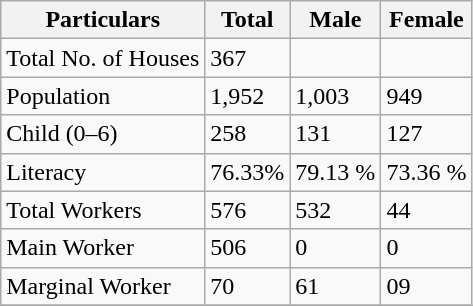<table class="wikitable sortable">
<tr>
<th>Particulars</th>
<th>Total</th>
<th>Male</th>
<th>Female</th>
</tr>
<tr>
<td>Total No. of Houses</td>
<td>367</td>
<td></td>
<td></td>
</tr>
<tr>
<td>Population</td>
<td>1,952</td>
<td>1,003</td>
<td>949</td>
</tr>
<tr>
<td>Child (0–6)</td>
<td>258</td>
<td>131</td>
<td>127</td>
</tr>
<tr>
<td>Literacy</td>
<td>76.33%</td>
<td>79.13  %</td>
<td>73.36   %</td>
</tr>
<tr>
<td>Total Workers</td>
<td>576</td>
<td>532</td>
<td>44</td>
</tr>
<tr>
<td>Main Worker</td>
<td>506</td>
<td>0</td>
<td>0</td>
</tr>
<tr>
<td>Marginal Worker</td>
<td>70</td>
<td>61</td>
<td>09</td>
</tr>
<tr>
</tr>
</table>
